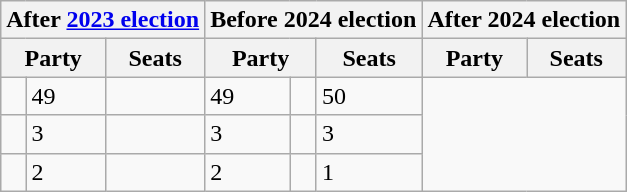<table class="wikitable">
<tr>
<th colspan="3">After <a href='#'>2023 election</a></th>
<th colspan="3">Before 2024 election</th>
<th colspan="3">After 2024 election</th>
</tr>
<tr>
<th colspan="2">Party</th>
<th>Seats</th>
<th colspan="2">Party</th>
<th>Seats</th>
<th colspan="2">Party</th>
<th>Seats</th>
</tr>
<tr>
<td></td>
<td>49</td>
<td></td>
<td>49</td>
<td></td>
<td>50</td>
</tr>
<tr>
<td></td>
<td>3</td>
<td></td>
<td>3</td>
<td></td>
<td>3</td>
</tr>
<tr>
<td></td>
<td>2</td>
<td></td>
<td>2</td>
<td></td>
<td>1</td>
</tr>
</table>
